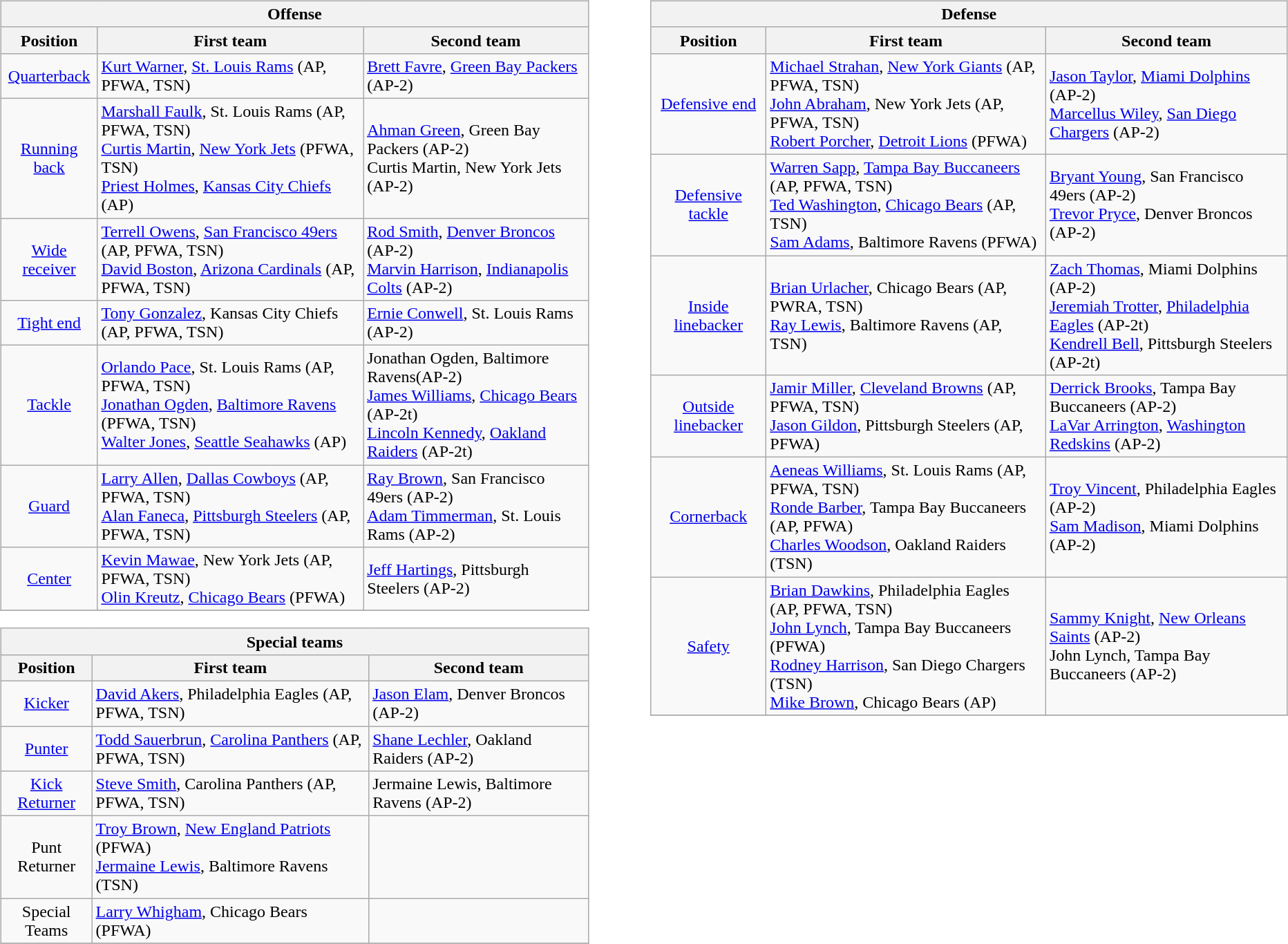<table border=0>
<tr valign="top">
<td><br><table class="wikitable">
<tr>
<th colspan=3>Offense</th>
</tr>
<tr>
<th>Position</th>
<th>First team</th>
<th>Second team</th>
</tr>
<tr>
<td align=center><a href='#'>Quarterback</a></td>
<td><a href='#'>Kurt Warner</a>, <a href='#'>St. Louis Rams</a> (AP, PFWA, TSN)</td>
<td><a href='#'>Brett Favre</a>, <a href='#'>Green Bay Packers</a> (AP-2)</td>
</tr>
<tr>
<td align=center><a href='#'>Running back</a></td>
<td><a href='#'>Marshall Faulk</a>, St. Louis Rams (AP, PFWA, TSN) <br> <a href='#'>Curtis Martin</a>, <a href='#'>New York Jets</a> (PFWA, TSN)<br> <a href='#'>Priest Holmes</a>, <a href='#'>Kansas City Chiefs</a> (AP)</td>
<td><a href='#'>Ahman Green</a>, Green Bay Packers (AP-2) <br> Curtis Martin, New York Jets (AP-2)</td>
</tr>
<tr>
<td align=center><a href='#'>Wide receiver</a></td>
<td><a href='#'>Terrell Owens</a>, <a href='#'>San Francisco 49ers</a> (AP, PFWA, TSN) <br> <a href='#'>David Boston</a>, <a href='#'>Arizona Cardinals</a> (AP, PFWA, TSN)</td>
<td><a href='#'>Rod Smith</a>, <a href='#'>Denver Broncos</a> (AP-2) <br>  <a href='#'>Marvin Harrison</a>, <a href='#'>Indianapolis Colts</a> (AP-2)</td>
</tr>
<tr>
<td align=center><a href='#'>Tight end</a></td>
<td><a href='#'>Tony Gonzalez</a>, Kansas City Chiefs (AP, PFWA, TSN)</td>
<td><a href='#'>Ernie Conwell</a>, St. Louis Rams (AP-2)</td>
</tr>
<tr>
<td align=center><a href='#'>Tackle</a></td>
<td><a href='#'>Orlando Pace</a>, St. Louis Rams (AP, PFWA, TSN) <br>  <a href='#'>Jonathan Ogden</a>, <a href='#'>Baltimore Ravens</a> (PFWA, TSN) <br><a href='#'>Walter Jones</a>, <a href='#'>Seattle Seahawks</a> (AP)</td>
<td>Jonathan Ogden, Baltimore Ravens(AP-2) <br> <a href='#'>James Williams</a>, <a href='#'>Chicago Bears</a> (AP-2t) <br> <a href='#'>Lincoln Kennedy</a>, <a href='#'>Oakland Raiders</a> (AP-2t)</td>
</tr>
<tr>
<td align=center><a href='#'>Guard</a></td>
<td><a href='#'>Larry Allen</a>, <a href='#'>Dallas Cowboys</a> (AP, PFWA, TSN)  <br><a href='#'>Alan Faneca</a>, <a href='#'>Pittsburgh Steelers</a> (AP, PFWA, TSN)</td>
<td><a href='#'>Ray Brown</a>, San Francisco 49ers (AP-2)  <br><a href='#'>Adam Timmerman</a>, St. Louis Rams (AP-2)</td>
</tr>
<tr>
<td align=center><a href='#'>Center</a></td>
<td><a href='#'>Kevin Mawae</a>, New York Jets  (AP, PFWA, TSN)<br> <a href='#'>Olin Kreutz</a>, <a href='#'>Chicago Bears</a> (PFWA)</td>
<td><a href='#'>Jeff Hartings</a>, Pittsburgh Steelers (AP-2)</td>
</tr>
<tr>
</tr>
</table>
<table class="wikitable">
<tr>
<th colspan=3>Special teams</th>
</tr>
<tr>
<th>Position</th>
<th>First team</th>
<th>Second team</th>
</tr>
<tr>
<td align=center><a href='#'>Kicker</a></td>
<td><a href='#'>David Akers</a>, Philadelphia Eagles (AP, PFWA, TSN)</td>
<td><a href='#'>Jason Elam</a>, Denver Broncos (AP-2)</td>
</tr>
<tr>
<td align=center><a href='#'>Punter</a></td>
<td><a href='#'>Todd Sauerbrun</a>, <a href='#'>Carolina Panthers</a> (AP, PFWA, TSN)</td>
<td><a href='#'>Shane Lechler</a>, Oakland Raiders (AP-2)</td>
</tr>
<tr>
<td align=center><a href='#'>Kick Returner</a></td>
<td><a href='#'>Steve Smith</a>, Carolina Panthers (AP, PFWA, TSN)</td>
<td>Jermaine Lewis, Baltimore Ravens (AP-2)</td>
</tr>
<tr>
<td align=center>Punt Returner</td>
<td><a href='#'>Troy Brown</a>, <a href='#'>New England Patriots</a> (PFWA) <br> <a href='#'>Jermaine Lewis</a>, Baltimore Ravens (TSN)</td>
<td></td>
</tr>
<tr>
<td align=center>Special Teams</td>
<td><a href='#'>Larry Whigham</a>, Chicago Bears (PFWA)</td>
<td></td>
</tr>
<tr>
</tr>
</table>
</td>
<td style="padding-left:40px;"><br><table class="wikitable">
<tr>
<th colspan=3>Defense</th>
</tr>
<tr>
<th>Position</th>
<th>First team</th>
<th>Second team</th>
</tr>
<tr>
<td align=center><a href='#'>Defensive end</a></td>
<td><a href='#'>Michael Strahan</a>, <a href='#'>New York Giants</a> (AP, PFWA, TSN) <br> <a href='#'>John Abraham</a>, New York Jets (AP, PFWA, TSN) <br> <a href='#'>Robert Porcher</a>, <a href='#'>Detroit Lions</a> (PFWA)</td>
<td><a href='#'>Jason Taylor</a>, <a href='#'>Miami Dolphins</a> (AP-2) <br> <a href='#'>Marcellus Wiley</a>, <a href='#'>San Diego Chargers</a> (AP-2)</td>
</tr>
<tr>
<td align=center><a href='#'>Defensive tackle</a></td>
<td><a href='#'>Warren Sapp</a>, <a href='#'>Tampa Bay Buccaneers</a> (AP, PFWA, TSN) <br> <a href='#'>Ted Washington</a>,  <a href='#'>Chicago Bears</a> (AP, TSN) <br> <a href='#'>Sam Adams</a>, Baltimore Ravens (PFWA)</td>
<td><a href='#'>Bryant Young</a>, San Francisco 49ers (AP-2) <br> <a href='#'>Trevor Pryce</a>, Denver Broncos (AP-2)</td>
</tr>
<tr>
<td align=center><a href='#'>Inside linebacker</a></td>
<td><a href='#'>Brian Urlacher</a>, Chicago Bears (AP, PWRA, TSN) <br>  <a href='#'>Ray Lewis</a>, Baltimore Ravens (AP, TSN)</td>
<td><a href='#'>Zach Thomas</a>, Miami Dolphins (AP-2) <br> <a href='#'>Jeremiah Trotter</a>, <a href='#'>Philadelphia Eagles</a> (AP-2t) <br> <a href='#'>Kendrell Bell</a>, Pittsburgh Steelers (AP-2t)</td>
</tr>
<tr>
<td align=center><a href='#'>Outside linebacker</a></td>
<td><a href='#'>Jamir Miller</a>, <a href='#'>Cleveland Browns</a> (AP, PFWA, TSN) <br> <a href='#'>Jason Gildon</a>, Pittsburgh Steelers (AP, PFWA)</td>
<td><a href='#'>Derrick Brooks</a>, Tampa Bay Buccaneers (AP-2) <br> <a href='#'>LaVar Arrington</a>, <a href='#'>Washington Redskins</a> (AP-2)</td>
</tr>
<tr>
<td align=center><a href='#'>Cornerback</a></td>
<td><a href='#'>Aeneas Williams</a>, St. Louis Rams (AP, PFWA, TSN) <br> <a href='#'>Ronde Barber</a>, Tampa Bay Buccaneers (AP, PFWA)<br> <a href='#'>Charles Woodson</a>, Oakland Raiders (TSN)</td>
<td><a href='#'>Troy Vincent</a>, Philadelphia Eagles (AP-2) <br> <a href='#'>Sam Madison</a>, Miami Dolphins (AP-2)</td>
</tr>
<tr>
<td align=center><a href='#'>Safety</a></td>
<td><a href='#'>Brian Dawkins</a>, Philadelphia Eagles (AP, PFWA, TSN) <br>  <a href='#'>John Lynch</a>, Tampa Bay Buccaneers  (PFWA) <br> <a href='#'>Rodney Harrison</a>, San Diego Chargers (TSN) <br> <a href='#'>Mike Brown</a>, Chicago Bears (AP)</td>
<td><a href='#'>Sammy Knight</a>, <a href='#'>New Orleans Saints</a> (AP-2) <br> John Lynch, Tampa Bay Buccaneers  (AP-2)</td>
</tr>
<tr>
</tr>
</table>
</td>
</tr>
</table>
